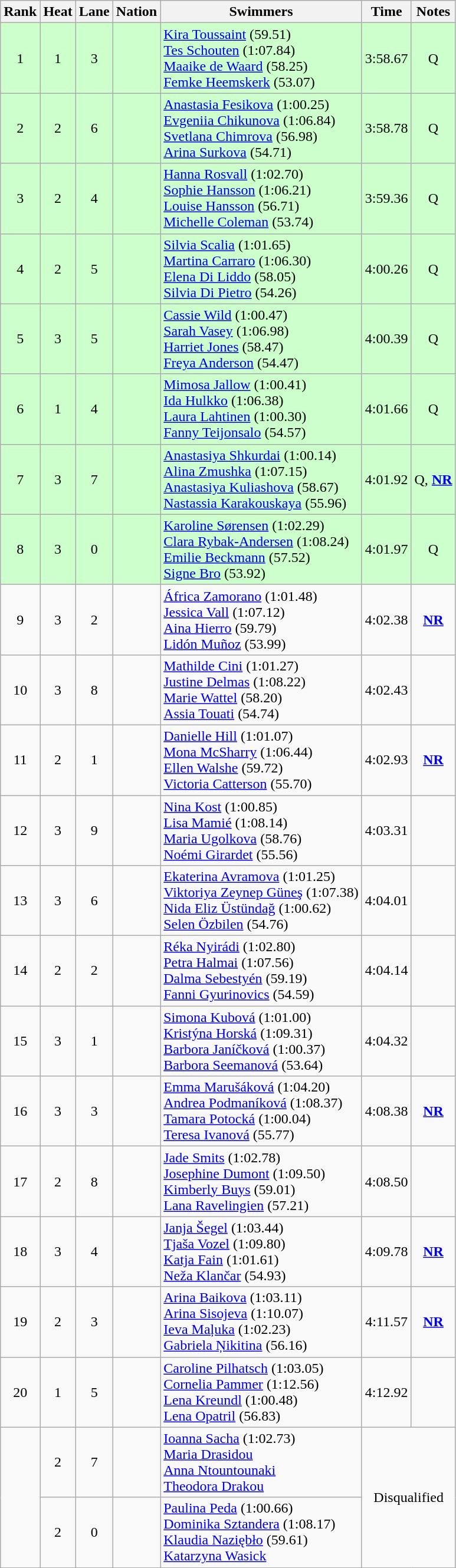<table class="wikitable sortable" style="text-align:center">
<tr>
<th>Rank</th>
<th>Heat</th>
<th>Lane</th>
<th>Nation</th>
<th>Swimmers</th>
<th>Time</th>
<th>Notes</th>
</tr>
<tr bgcolor=ccffcc>
<td>1</td>
<td>1</td>
<td>3</td>
<td align=left></td>
<td align=left><a href='#'>Kira Toussaint</a> (59.51)<br><a href='#'>Tes Schouten</a> (1:07.84)<br><a href='#'>Maaike de Waard</a> (58.25)<br><a href='#'>Femke Heemskerk</a> (53.07)</td>
<td>3:58.67</td>
<td>Q</td>
</tr>
<tr bgcolor=ccffcc>
<td>2</td>
<td>2</td>
<td>6</td>
<td align=left></td>
<td align=left><a href='#'>Anastasia Fesikova</a> (1:00.25)<br><a href='#'>Evgeniia Chikunova</a> (1:06.84)<br><a href='#'>Svetlana Chimrova</a> (56.98)<br><a href='#'>Arina Surkova</a> (54.71)</td>
<td>3:58.78</td>
<td>Q</td>
</tr>
<tr bgcolor=ccffcc>
<td>3</td>
<td>2</td>
<td>4</td>
<td align=left></td>
<td align=left><a href='#'>Hanna Rosvall</a> (1:02.70)<br><a href='#'>Sophie Hansson</a> (1:06.21)<br><a href='#'>Louise Hansson</a> (56.71)<br><a href='#'>Michelle Coleman</a> (53.74)</td>
<td>3:59.36</td>
<td>Q</td>
</tr>
<tr bgcolor=ccffcc>
<td>4</td>
<td>2</td>
<td>5</td>
<td align=left></td>
<td align=left><a href='#'>Silvia Scalia</a> (1:01.65)<br><a href='#'>Martina Carraro</a> (1:06.30)<br><a href='#'>Elena Di Liddo</a> (58.05)<br><a href='#'>Silvia Di Pietro</a> (54.26)</td>
<td>4:00.26</td>
<td>Q</td>
</tr>
<tr bgcolor=ccffcc>
<td>5</td>
<td>3</td>
<td>5</td>
<td align=left></td>
<td align=left><a href='#'>Cassie Wild</a> (1:00.47)<br><a href='#'>Sarah Vasey</a> (1:06.98)<br><a href='#'>Harriet Jones</a> (58.47)<br><a href='#'>Freya Anderson</a> (54.47)</td>
<td>4:00.39</td>
<td>Q</td>
</tr>
<tr bgcolor=ccffcc>
<td>6</td>
<td>1</td>
<td>4</td>
<td align=left></td>
<td align=left><a href='#'>Mimosa Jallow</a> (1:00.41)<br><a href='#'>Ida Hulkko</a> (1:06.38)<br><a href='#'>Laura Lahtinen</a> (1:00.30)<br><a href='#'>Fanny Teijonsalo</a> (54.57)</td>
<td>4:01.66</td>
<td>Q</td>
</tr>
<tr bgcolor=ccffcc>
<td>7</td>
<td>3</td>
<td>7</td>
<td align=left></td>
<td align=left><a href='#'>Anastasiya Shkurdai</a> (1:00.14)<br><a href='#'>Alina Zmushka</a> (1:07.15)<br><a href='#'>Anastasiya Kuliashova</a> (58.67)<br><a href='#'>Nastassia Karakouskaya</a> (55.96)</td>
<td>4:01.92</td>
<td>Q, <strong><a href='#'>NR</a></strong></td>
</tr>
<tr bgcolor=ccffcc>
<td>8</td>
<td>3</td>
<td>0</td>
<td align=left></td>
<td align=left><a href='#'>Karoline Sørensen</a> (1:02.29)<br><a href='#'>Clara Rybak-Andersen</a> (1:08.24)<br><a href='#'>Emilie Beckmann</a> (57.52)<br><a href='#'>Signe Bro</a> (53.92)</td>
<td>4:01.97</td>
<td>Q</td>
</tr>
<tr>
<td>9</td>
<td>3</td>
<td>2</td>
<td align=left></td>
<td align=left><a href='#'>África Zamorano</a> (1:01.48)<br><a href='#'>Jessica Vall</a> (1:07.12)<br><a href='#'>Aina Hierro</a> (59.79)<br><a href='#'>Lidón Muñoz</a> (53.99)</td>
<td>4:02.38</td>
<td><strong><a href='#'>NR</a></strong></td>
</tr>
<tr>
<td>10</td>
<td>3</td>
<td>8</td>
<td align=left></td>
<td align=left><a href='#'>Mathilde Cini</a> (1:01.27)<br><a href='#'>Justine Delmas</a> (1:08.22)<br><a href='#'>Marie Wattel</a> (58.20)<br><a href='#'>Assia Touati</a> (54.74)</td>
<td>4:02.43</td>
<td></td>
</tr>
<tr>
<td>11</td>
<td>2</td>
<td>1</td>
<td align=left></td>
<td align=left><a href='#'>Danielle Hill</a> (1:01.07)<br><a href='#'>Mona McSharry</a> (1:06.44)<br><a href='#'>Ellen Walshe</a> (59.72)<br><a href='#'>Victoria Catterson</a> (55.70)</td>
<td>4:02.93</td>
<td><strong><a href='#'>NR</a></strong></td>
</tr>
<tr>
<td>12</td>
<td>3</td>
<td>9</td>
<td align=left></td>
<td align=left><a href='#'>Nina Kost</a> (1:00.85)<br><a href='#'>Lisa Mamié</a> (1:08.14)<br><a href='#'>Maria Ugolkova</a> (58.76)<br><a href='#'>Noémi Girardet</a> (55.56)</td>
<td>4:03.31</td>
<td></td>
</tr>
<tr>
<td>13</td>
<td>3</td>
<td>6</td>
<td align=left></td>
<td align=left><a href='#'>Ekaterina Avramova</a> (1:01.25)<br><a href='#'>Viktoriya Zeynep Güneş</a> (1:07.38)<br><a href='#'>Nida Eliz Üstündağ</a> (1:00.62)<br><a href='#'>Selen Özbilen</a> (54.76)</td>
<td>4:04.01</td>
<td></td>
</tr>
<tr>
<td>14</td>
<td>2</td>
<td>2</td>
<td align=left></td>
<td align=left><a href='#'>Réka Nyirádi</a> (1:02.80)<br><a href='#'>Petra Halmai</a> (1:07.56)<br><a href='#'>Dalma Sebestyén</a> (59.19)<br><a href='#'>Fanni Gyurinovics</a> (54.59)</td>
<td>4:04.14</td>
<td></td>
</tr>
<tr>
<td>15</td>
<td>3</td>
<td>1</td>
<td align=left></td>
<td align=left><a href='#'>Simona Kubová</a> (1:01.00)<br><a href='#'>Kristýna Horská</a> (1:09.31)<br><a href='#'>Barbora Janíčková</a> (1:00.37)<br><a href='#'>Barbora Seemanová</a> (53.64)</td>
<td>4:04.32</td>
<td></td>
</tr>
<tr>
<td>16</td>
<td>3</td>
<td>3</td>
<td align=left></td>
<td align=left><a href='#'>Emma Marušáková</a> (1:04.20)<br><a href='#'>Andrea Podmaníková</a> (1:08.37)<br><a href='#'>Tamara Potocká</a> (1:00.04)<br><a href='#'>Teresa Ivanová</a> (55.77)</td>
<td>4:08.38</td>
<td><strong><a href='#'>NR</a></strong></td>
</tr>
<tr>
<td>17</td>
<td>2</td>
<td>8</td>
<td align=left></td>
<td align=left><a href='#'>Jade Smits</a> (1:02.78)<br><a href='#'>Josephine Dumont</a> (1:09.50)<br><a href='#'>Kimberly Buys</a> (59.01)<br><a href='#'>Lana Ravelingien</a> (57.21)</td>
<td>4:08.50</td>
<td></td>
</tr>
<tr>
<td>18</td>
<td>3</td>
<td>4</td>
<td align=left></td>
<td align=left><a href='#'>Janja Šegel</a> (1:03.44)<br><a href='#'>Tjaša Vozel</a> (1:09.80)<br><a href='#'>Katja Fain</a> (1:01.61)<br><a href='#'>Neža Klančar</a> (54.93)</td>
<td>4:09.78</td>
<td><strong><a href='#'>NR</a></strong></td>
</tr>
<tr>
<td>19</td>
<td>2</td>
<td>3</td>
<td align=left></td>
<td align=left><a href='#'>Arina Baikova</a> (1:03.11)<br><a href='#'>Arina Sisojeva</a> (1:10.07)<br><a href='#'>Ieva Maļuka</a> (1:02.23)<br><a href='#'>Gabriela Ņikitina</a> (56.16)</td>
<td>4:11.57</td>
<td><strong><a href='#'>NR</a></strong></td>
</tr>
<tr>
<td>20</td>
<td>1</td>
<td>5</td>
<td align=left></td>
<td align=left><a href='#'>Caroline Pilhatsch</a> (1:03.05)<br><a href='#'>Cornelia Pammer</a> (1:12.56)<br><a href='#'>Lena Kreundl</a> (1:00.48)<br><a href='#'>Lena Opatril</a> (56.83)</td>
<td>4:12.92</td>
<td></td>
</tr>
<tr>
<td rowspan=2></td>
<td>2</td>
<td>7</td>
<td align=left></td>
<td align=left><a href='#'>Ioanna Sacha</a> (1:02.73)<br><a href='#'>Maria Drasidou</a><br><a href='#'>Anna Ntountounaki</a><br><a href='#'>Theodora Drakou</a></td>
<td colspan=2 rowspan=2>Disqualified</td>
</tr>
<tr>
<td>2</td>
<td>0</td>
<td align=left></td>
<td align=left><a href='#'>Paulina Peda</a> (1:00.66)<br><a href='#'>Dominika Sztandera</a> (1:08.17)<br><a href='#'>Klaudia Naziębło</a> (59.61)<br><a href='#'>Katarzyna Wasick</a></td>
</tr>
</table>
